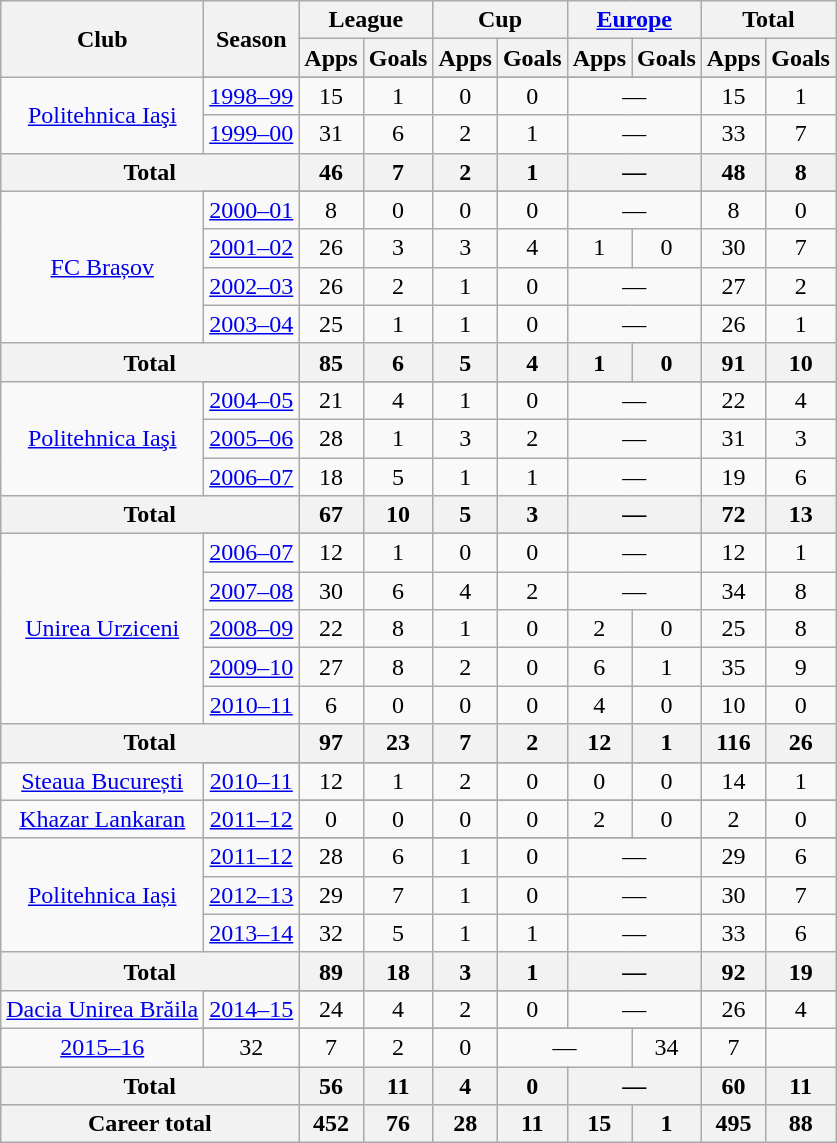<table class="wikitable" style="font-size:100%; text-align: center;">
<tr>
<th rowspan="2">Club</th>
<th rowspan="2">Season</th>
<th colspan="2">League</th>
<th colspan="2">Cup</th>
<th colspan="2"><a href='#'>Europe</a></th>
<th colspan="2">Total</th>
</tr>
<tr>
<th>Apps</th>
<th>Goals</th>
<th>Apps</th>
<th>Goals</th>
<th>Apps</th>
<th>Goals</th>
<th>Apps</th>
<th>Goals</th>
</tr>
<tr>
<td rowspan="3" valign="center"><a href='#'>Politehnica Iaşi</a></td>
</tr>
<tr>
<td><a href='#'>1998–99</a></td>
<td>15</td>
<td>1</td>
<td>0</td>
<td>0</td>
<td colspan="2">—</td>
<td>15</td>
<td>1</td>
</tr>
<tr>
<td><a href='#'>1999–00</a></td>
<td>31</td>
<td>6</td>
<td>2</td>
<td>1</td>
<td colspan="2">—</td>
<td>33</td>
<td>7</td>
</tr>
<tr>
<th colspan="2">Total</th>
<th>46</th>
<th>7</th>
<th>2</th>
<th>1</th>
<th colspan="2">—</th>
<th>48</th>
<th>8</th>
</tr>
<tr>
<td rowspan="5" valign="center"><a href='#'>FC Brașov</a></td>
</tr>
<tr>
<td><a href='#'>2000–01</a></td>
<td>8</td>
<td>0</td>
<td>0</td>
<td>0</td>
<td colspan="2">—</td>
<td>8</td>
<td>0</td>
</tr>
<tr>
<td><a href='#'>2001–02</a></td>
<td>26</td>
<td>3</td>
<td>3</td>
<td>4</td>
<td>1</td>
<td>0</td>
<td>30</td>
<td>7</td>
</tr>
<tr>
<td><a href='#'>2002–03</a></td>
<td>26</td>
<td>2</td>
<td>1</td>
<td>0</td>
<td colspan="2">—</td>
<td>27</td>
<td>2</td>
</tr>
<tr>
<td><a href='#'>2003–04</a></td>
<td>25</td>
<td>1</td>
<td>1</td>
<td>0</td>
<td colspan="2">—</td>
<td>26</td>
<td>1</td>
</tr>
<tr>
<th colspan="2">Total</th>
<th>85</th>
<th>6</th>
<th>5</th>
<th>4</th>
<th>1</th>
<th>0</th>
<th>91</th>
<th>10</th>
</tr>
<tr>
<td rowspan="4" valign="center"><a href='#'>Politehnica Iaşi</a></td>
</tr>
<tr>
<td><a href='#'>2004–05</a></td>
<td>21</td>
<td>4</td>
<td>1</td>
<td>0</td>
<td colspan="2">—</td>
<td>22</td>
<td>4</td>
</tr>
<tr>
<td><a href='#'>2005–06</a></td>
<td>28</td>
<td>1</td>
<td>3</td>
<td>2</td>
<td colspan="2">—</td>
<td>31</td>
<td>3</td>
</tr>
<tr>
<td><a href='#'>2006–07</a></td>
<td>18</td>
<td>5</td>
<td>1</td>
<td>1</td>
<td colspan="2">—</td>
<td>19</td>
<td>6</td>
</tr>
<tr>
<th colspan="2">Total</th>
<th>67</th>
<th>10</th>
<th>5</th>
<th>3</th>
<th colspan="2">—</th>
<th>72</th>
<th>13</th>
</tr>
<tr>
<td rowspan="6" valign="center"><a href='#'>Unirea Urziceni</a></td>
</tr>
<tr>
<td><a href='#'>2006–07</a></td>
<td>12</td>
<td>1</td>
<td>0</td>
<td>0</td>
<td colspan="2">—</td>
<td>12</td>
<td>1</td>
</tr>
<tr>
<td><a href='#'>2007–08</a></td>
<td>30</td>
<td>6</td>
<td>4</td>
<td>2</td>
<td colspan="2">—</td>
<td>34</td>
<td>8</td>
</tr>
<tr>
<td><a href='#'>2008–09</a></td>
<td>22</td>
<td>8</td>
<td>1</td>
<td>0</td>
<td>2</td>
<td>0</td>
<td>25</td>
<td>8</td>
</tr>
<tr>
<td><a href='#'>2009–10</a></td>
<td>27</td>
<td>8</td>
<td>2</td>
<td>0</td>
<td>6</td>
<td>1</td>
<td>35</td>
<td>9</td>
</tr>
<tr>
<td><a href='#'>2010–11</a></td>
<td>6</td>
<td>0</td>
<td>0</td>
<td>0</td>
<td>4</td>
<td>0</td>
<td>10</td>
<td>0</td>
</tr>
<tr>
<th colspan="2">Total</th>
<th>97</th>
<th>23</th>
<th>7</th>
<th>2</th>
<th>12</th>
<th>1</th>
<th>116</th>
<th>26</th>
</tr>
<tr>
<td rowspan="2" valign="center"><a href='#'>Steaua București</a></td>
</tr>
<tr>
<td><a href='#'>2010–11</a></td>
<td>12</td>
<td>1</td>
<td>2</td>
<td>0</td>
<td>0</td>
<td>0</td>
<td>14</td>
<td>1</td>
</tr>
<tr>
<td rowspan="2" valign="center"><a href='#'>Khazar Lankaran</a></td>
</tr>
<tr>
<td><a href='#'>2011–12</a></td>
<td>0</td>
<td>0</td>
<td>0</td>
<td>0</td>
<td>2</td>
<td>0</td>
<td>2</td>
<td>0</td>
</tr>
<tr>
<td rowspan="4" valign="center"><a href='#'>Politehnica Iași</a></td>
</tr>
<tr>
<td><a href='#'>2011–12</a></td>
<td>28</td>
<td>6</td>
<td>1</td>
<td>0</td>
<td colspan="2">—</td>
<td>29</td>
<td>6</td>
</tr>
<tr>
<td><a href='#'>2012–13</a></td>
<td>29</td>
<td>7</td>
<td>1</td>
<td>0</td>
<td colspan="2">—</td>
<td>30</td>
<td>7</td>
</tr>
<tr>
<td><a href='#'>2013–14</a></td>
<td>32</td>
<td>5</td>
<td>1</td>
<td>1</td>
<td colspan="2">—</td>
<td>33</td>
<td>6</td>
</tr>
<tr>
<th colspan="2">Total</th>
<th>89</th>
<th>18</th>
<th>3</th>
<th>1</th>
<th colspan="2">—</th>
<th>92</th>
<th>19</th>
</tr>
<tr>
<td rowspan="3" valign="center"><a href='#'>Dacia Unirea Brăila</a></td>
</tr>
<tr>
<td><a href='#'>2014–15</a></td>
<td>24</td>
<td>4</td>
<td>2</td>
<td>0</td>
<td colspan="2">—</td>
<td>26</td>
<td>4</td>
</tr>
<tr>
</tr>
<tr>
<td><a href='#'>2015–16</a></td>
<td>32</td>
<td>7</td>
<td>2</td>
<td>0</td>
<td colspan="2">—</td>
<td>34</td>
<td>7</td>
</tr>
<tr>
<th colspan="2">Total</th>
<th>56</th>
<th>11</th>
<th>4</th>
<th>0</th>
<th colspan="2">—</th>
<th>60</th>
<th>11</th>
</tr>
<tr>
<th colspan="2">Career total</th>
<th>452</th>
<th>76</th>
<th>28</th>
<th>11</th>
<th>15</th>
<th>1</th>
<th>495</th>
<th>88</th>
</tr>
</table>
